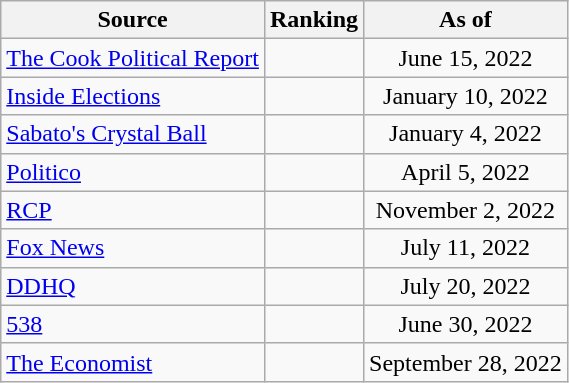<table class="wikitable" style="text-align:center">
<tr>
<th>Source</th>
<th>Ranking</th>
<th>As of</th>
</tr>
<tr>
<td align=left><a href='#'>The Cook Political Report</a></td>
<td></td>
<td>June 15, 2022</td>
</tr>
<tr>
<td align=left><a href='#'>Inside Elections</a></td>
<td></td>
<td>January 10, 2022</td>
</tr>
<tr>
<td align=left><a href='#'>Sabato's Crystal Ball</a></td>
<td></td>
<td>January 4, 2022</td>
</tr>
<tr>
<td align="left"><a href='#'>Politico</a></td>
<td></td>
<td>April 5, 2022</td>
</tr>
<tr>
<td align="left"><a href='#'>RCP</a></td>
<td></td>
<td>November 2, 2022</td>
</tr>
<tr>
<td align=left><a href='#'>Fox News</a></td>
<td></td>
<td>July 11, 2022</td>
</tr>
<tr>
<td align="left"><a href='#'>DDHQ</a></td>
<td></td>
<td>July 20, 2022</td>
</tr>
<tr>
<td align="left"><a href='#'>538</a></td>
<td></td>
<td>June 30, 2022</td>
</tr>
<tr>
<td align="left"><a href='#'>The Economist</a></td>
<td></td>
<td>September 28, 2022</td>
</tr>
</table>
